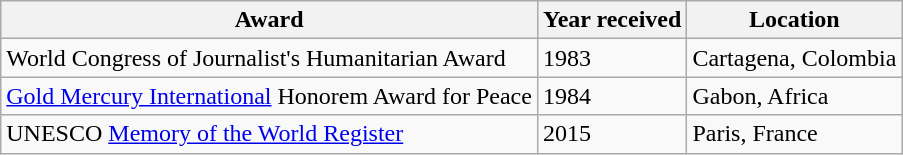<table class="wikitable">
<tr>
<th>Award</th>
<th>Year received</th>
<th>Location</th>
</tr>
<tr>
<td>World Congress of Journalist's Humanitarian Award</td>
<td>1983</td>
<td>Cartagena, Colombia</td>
</tr>
<tr>
<td><a href='#'>Gold Mercury International</a> Honorem Award for Peace</td>
<td>1984</td>
<td>Gabon, Africa</td>
</tr>
<tr>
<td>UNESCO <a href='#'>Memory of the World Register</a></td>
<td>2015</td>
<td>Paris, France</td>
</tr>
</table>
